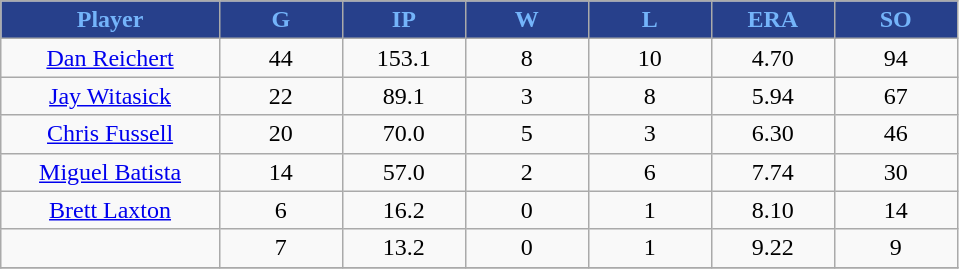<table class="wikitable sortable">
<tr>
<th style="background:#27408B;color:#74B4FA;" width="16%">Player</th>
<th style="background:#27408B;color:#74B4FA;" width="9%">G</th>
<th style="background:#27408B;color:#74B4FA;" width="9%">IP</th>
<th style="background:#27408B;color:#74B4FA;" width="9%">W</th>
<th style="background:#27408B;color:#74B4FA;" width="9%">L</th>
<th style="background:#27408B;color:#74B4FA;" width="9%">ERA</th>
<th style="background:#27408B;color:#74B4FA;" width="9%">SO</th>
</tr>
<tr style="text-align: center">
<td><a href='#'>Dan Reichert</a></td>
<td>44</td>
<td>153.1</td>
<td>8</td>
<td>10</td>
<td>4.70</td>
<td>94</td>
</tr>
<tr align=center>
<td><a href='#'>Jay Witasick</a></td>
<td>22</td>
<td>89.1</td>
<td>3</td>
<td>8</td>
<td>5.94</td>
<td>67</td>
</tr>
<tr style="text-align: center">
<td><a href='#'>Chris Fussell</a></td>
<td>20</td>
<td>70.0</td>
<td>5</td>
<td>3</td>
<td>6.30</td>
<td>46</td>
</tr>
<tr align=center>
<td><a href='#'>Miguel Batista</a></td>
<td>14</td>
<td>57.0</td>
<td>2</td>
<td>6</td>
<td>7.74</td>
<td>30</td>
</tr>
<tr style="text-align: center">
<td><a href='#'>Brett Laxton</a></td>
<td>6</td>
<td>16.2</td>
<td>0</td>
<td>1</td>
<td>8.10</td>
<td>14</td>
</tr>
<tr align=center>
<td></td>
<td>7</td>
<td>13.2</td>
<td>0</td>
<td>1</td>
<td>9.22</td>
<td>9</td>
</tr>
<tr style="text-align: center">
</tr>
</table>
